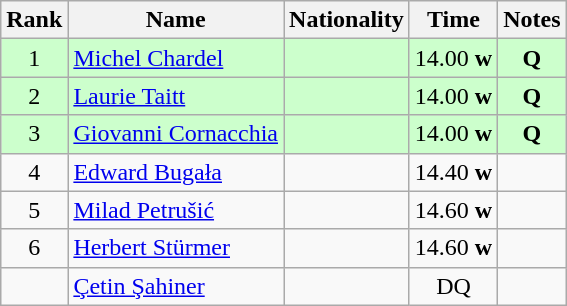<table class="wikitable sortable" style="text-align:center">
<tr>
<th>Rank</th>
<th>Name</th>
<th>Nationality</th>
<th>Time</th>
<th>Notes</th>
</tr>
<tr bgcolor=ccffcc>
<td>1</td>
<td align=left><a href='#'>Michel Chardel</a></td>
<td align=left></td>
<td>14.00 <strong>w</strong></td>
<td><strong>Q</strong></td>
</tr>
<tr bgcolor=ccffcc>
<td>2</td>
<td align=left><a href='#'>Laurie Taitt</a></td>
<td align=left></td>
<td>14.00 <strong>w</strong></td>
<td><strong>Q</strong></td>
</tr>
<tr bgcolor=ccffcc>
<td>3</td>
<td align=left><a href='#'>Giovanni Cornacchia</a></td>
<td align=left></td>
<td>14.00 <strong>w</strong></td>
<td><strong>Q</strong></td>
</tr>
<tr>
<td>4</td>
<td align=left><a href='#'>Edward Bugała</a></td>
<td align=left></td>
<td>14.40 <strong>w</strong></td>
<td></td>
</tr>
<tr>
<td>5</td>
<td align=left><a href='#'>Milad Petrušić</a></td>
<td align=left></td>
<td>14.60 <strong>w</strong></td>
<td></td>
</tr>
<tr>
<td>6</td>
<td align=left><a href='#'>Herbert Stürmer</a></td>
<td align=left></td>
<td>14.60 <strong>w</strong></td>
<td></td>
</tr>
<tr>
<td></td>
<td align=left><a href='#'>Çetin Şahiner</a></td>
<td align=left></td>
<td>DQ</td>
<td></td>
</tr>
</table>
